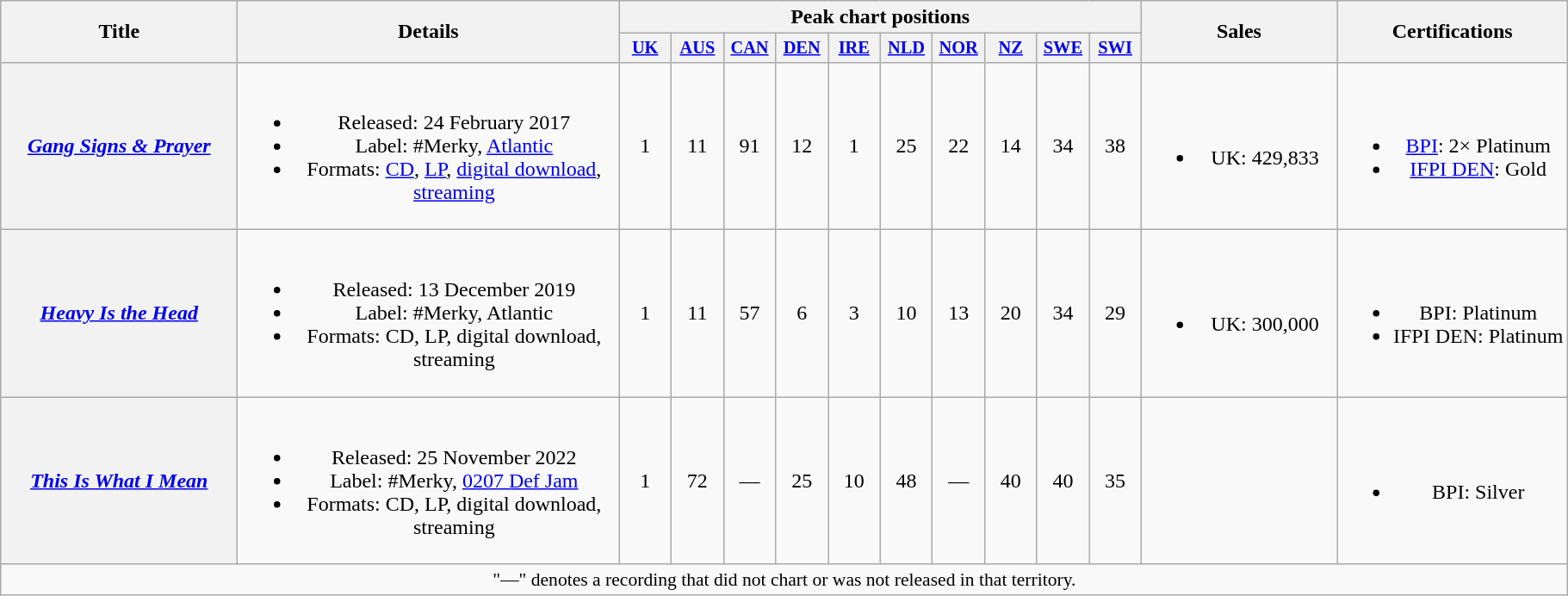<table class="wikitable plainrowheaders" style="text-align:center;">
<tr>
<th scope="col" rowspan="2" style="width:11em;">Title</th>
<th scope="col" rowspan="2" style="width:18em;">Details</th>
<th scope="col" colspan="10">Peak chart positions</th>
<th scope="col" rowspan="2" style="width:9em;">Sales</th>
<th scope="col" rowspan="2">Certifications</th>
</tr>
<tr>
<th scope="col" style="width:2.5em;font-size:85%;"><a href='#'>UK</a><br></th>
<th scope="col" style="width:2.5em;font-size:85%;"><a href='#'>AUS</a><br></th>
<th scope="col" style="width:2.5em;font-size:85%;"><a href='#'>CAN</a><br></th>
<th scope="col" style="width:2.5em;font-size:85%;"><a href='#'>DEN</a><br></th>
<th scope="col" style="width:2.5em;font-size:85%;"><a href='#'>IRE</a><br></th>
<th scope="col" style="width:2.5em;font-size:85%;"><a href='#'>NLD</a><br></th>
<th scope="col" style="width:2.5em;font-size:85%;"><a href='#'>NOR</a><br></th>
<th scope="col" style="width:2.5em;font-size:85%;"><a href='#'>NZ</a><br></th>
<th scope="col" style="width:2.5em;font-size:85%;"><a href='#'>SWE</a><br></th>
<th scope="col" style="width:2.5em;font-size:85%;"><a href='#'>SWI</a><br></th>
</tr>
<tr>
<th scope="row"><em><a href='#'>Gang Signs & Prayer</a></em></th>
<td><br><ul><li>Released: 24 February 2017</li><li>Label: #Merky, <a href='#'>Atlantic</a></li><li>Formats: <a href='#'>CD</a>, <a href='#'>LP</a>, <a href='#'>digital download</a>, <a href='#'>streaming</a></li></ul></td>
<td>1</td>
<td>11</td>
<td>91</td>
<td>12</td>
<td>1</td>
<td>25</td>
<td>22</td>
<td>14</td>
<td>34</td>
<td>38</td>
<td><br><ul><li>UK: 429,833</li></ul></td>
<td><br><ul><li><a href='#'>BPI</a>: 2× Platinum</li><li><a href='#'>IFPI DEN</a>: Gold</li></ul></td>
</tr>
<tr>
<th scope="row"><em><a href='#'>Heavy Is the Head</a></em></th>
<td><br><ul><li>Released: 13 December 2019</li><li>Label: #Merky, Atlantic</li><li>Formats: CD, LP, digital download, streaming</li></ul></td>
<td>1</td>
<td>11</td>
<td>57</td>
<td>6</td>
<td>3</td>
<td>10</td>
<td>13</td>
<td>20</td>
<td>34</td>
<td>29</td>
<td><br><ul><li>UK: 300,000</li></ul></td>
<td><br><ul><li>BPI: Platinum</li><li>IFPI DEN: Platinum</li></ul></td>
</tr>
<tr>
<th scope="row"><em><a href='#'>This Is What I Mean</a></em></th>
<td><br><ul><li>Released: 25 November 2022</li><li>Label: #Merky, <a href='#'>0207 Def Jam</a></li><li>Formats: CD, LP, digital download, streaming</li></ul></td>
<td>1</td>
<td>72</td>
<td>—</td>
<td>25</td>
<td>10</td>
<td>48</td>
<td>—</td>
<td>40</td>
<td>40</td>
<td>35</td>
<td></td>
<td><br><ul><li>BPI: Silver</li></ul></td>
</tr>
<tr>
<td colspan="20" style="font-size:90%">"—" denotes a recording that did not chart or was not released in that territory.</td>
</tr>
</table>
